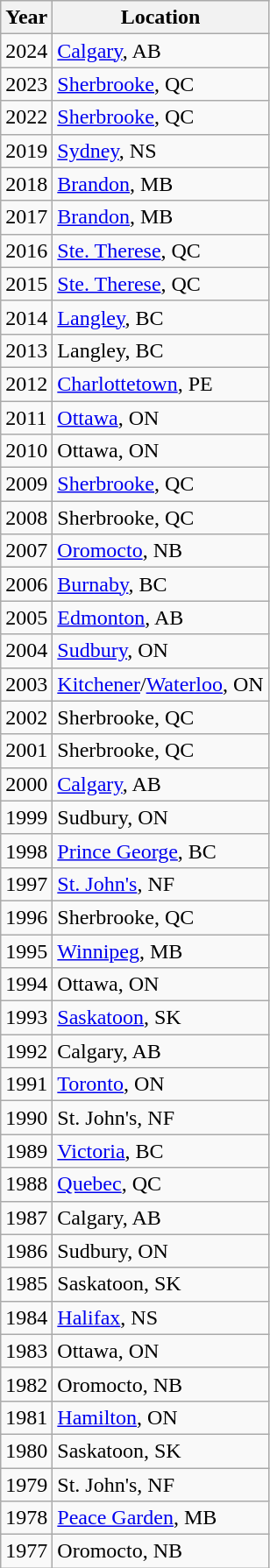<table class="wikitable">
<tr>
<th>Year</th>
<th>Location</th>
</tr>
<tr>
<td>2024</td>
<td><a href='#'>Calgary</a>, AB</td>
</tr>
<tr>
<td>2023</td>
<td><a href='#'>Sherbrooke</a>, QC</td>
</tr>
<tr>
<td>2022</td>
<td><a href='#'>Sherbrooke</a>, QC</td>
</tr>
<tr>
<td>2019</td>
<td><a href='#'>Sydney</a>, NS</td>
</tr>
<tr>
<td>2018</td>
<td><a href='#'>Brandon</a>, MB</td>
</tr>
<tr>
<td>2017</td>
<td><a href='#'>Brandon</a>, MB</td>
</tr>
<tr>
<td>2016</td>
<td><a href='#'>Ste. Therese</a>, QC</td>
</tr>
<tr>
<td>2015</td>
<td><a href='#'>Ste. Therese</a>, QC</td>
</tr>
<tr>
<td>2014</td>
<td><a href='#'>Langley</a>, BC</td>
</tr>
<tr>
<td>2013</td>
<td>Langley, BC</td>
</tr>
<tr>
<td>2012</td>
<td><a href='#'>Charlottetown</a>, PE</td>
</tr>
<tr>
<td>2011</td>
<td><a href='#'>Ottawa</a>, ON</td>
</tr>
<tr>
<td>2010</td>
<td>Ottawa, ON</td>
</tr>
<tr>
<td>2009</td>
<td><a href='#'>Sherbrooke</a>, QC</td>
</tr>
<tr>
<td>2008</td>
<td>Sherbrooke, QC</td>
</tr>
<tr>
<td>2007</td>
<td><a href='#'>Oromocto</a>, NB</td>
</tr>
<tr>
<td>2006</td>
<td><a href='#'>Burnaby</a>, BC</td>
</tr>
<tr>
<td>2005</td>
<td><a href='#'>Edmonton</a>, AB</td>
</tr>
<tr>
<td>2004</td>
<td><a href='#'>Sudbury</a>, ON</td>
</tr>
<tr>
<td>2003</td>
<td><a href='#'>Kitchener</a>/<a href='#'>Waterloo</a>, ON</td>
</tr>
<tr>
<td>2002</td>
<td>Sherbrooke, QC</td>
</tr>
<tr>
<td>2001</td>
<td>Sherbrooke, QC</td>
</tr>
<tr>
<td>2000</td>
<td><a href='#'>Calgary</a>, AB</td>
</tr>
<tr>
<td>1999</td>
<td>Sudbury, ON</td>
</tr>
<tr>
<td>1998</td>
<td><a href='#'>Prince George</a>, BC</td>
</tr>
<tr>
<td>1997</td>
<td><a href='#'>St. John's</a>, NF</td>
</tr>
<tr>
<td>1996</td>
<td>Sherbrooke, QC</td>
</tr>
<tr>
<td>1995</td>
<td><a href='#'>Winnipeg</a>, MB</td>
</tr>
<tr>
<td>1994</td>
<td>Ottawa, ON</td>
</tr>
<tr>
<td>1993</td>
<td><a href='#'>Saskatoon</a>, SK</td>
</tr>
<tr>
<td>1992</td>
<td>Calgary, AB</td>
</tr>
<tr>
<td>1991</td>
<td><a href='#'>Toronto</a>, ON</td>
</tr>
<tr>
<td>1990</td>
<td>St. John's, NF</td>
</tr>
<tr>
<td>1989</td>
<td><a href='#'>Victoria</a>, BC</td>
</tr>
<tr>
<td>1988</td>
<td><a href='#'>Quebec</a>, QC</td>
</tr>
<tr>
<td>1987</td>
<td>Calgary, AB</td>
</tr>
<tr>
<td>1986</td>
<td>Sudbury, ON</td>
</tr>
<tr>
<td>1985</td>
<td>Saskatoon, SK</td>
</tr>
<tr>
<td>1984</td>
<td><a href='#'>Halifax</a>, NS</td>
</tr>
<tr>
<td>1983</td>
<td>Ottawa, ON</td>
</tr>
<tr>
<td>1982</td>
<td>Oromocto, NB</td>
</tr>
<tr>
<td>1981</td>
<td><a href='#'>Hamilton</a>, ON</td>
</tr>
<tr>
<td>1980</td>
<td>Saskatoon, SK</td>
</tr>
<tr>
<td>1979</td>
<td>St. John's, NF</td>
</tr>
<tr>
<td>1978</td>
<td><a href='#'>Peace Garden</a>, MB</td>
</tr>
<tr>
<td>1977</td>
<td>Oromocto, NB</td>
</tr>
</table>
